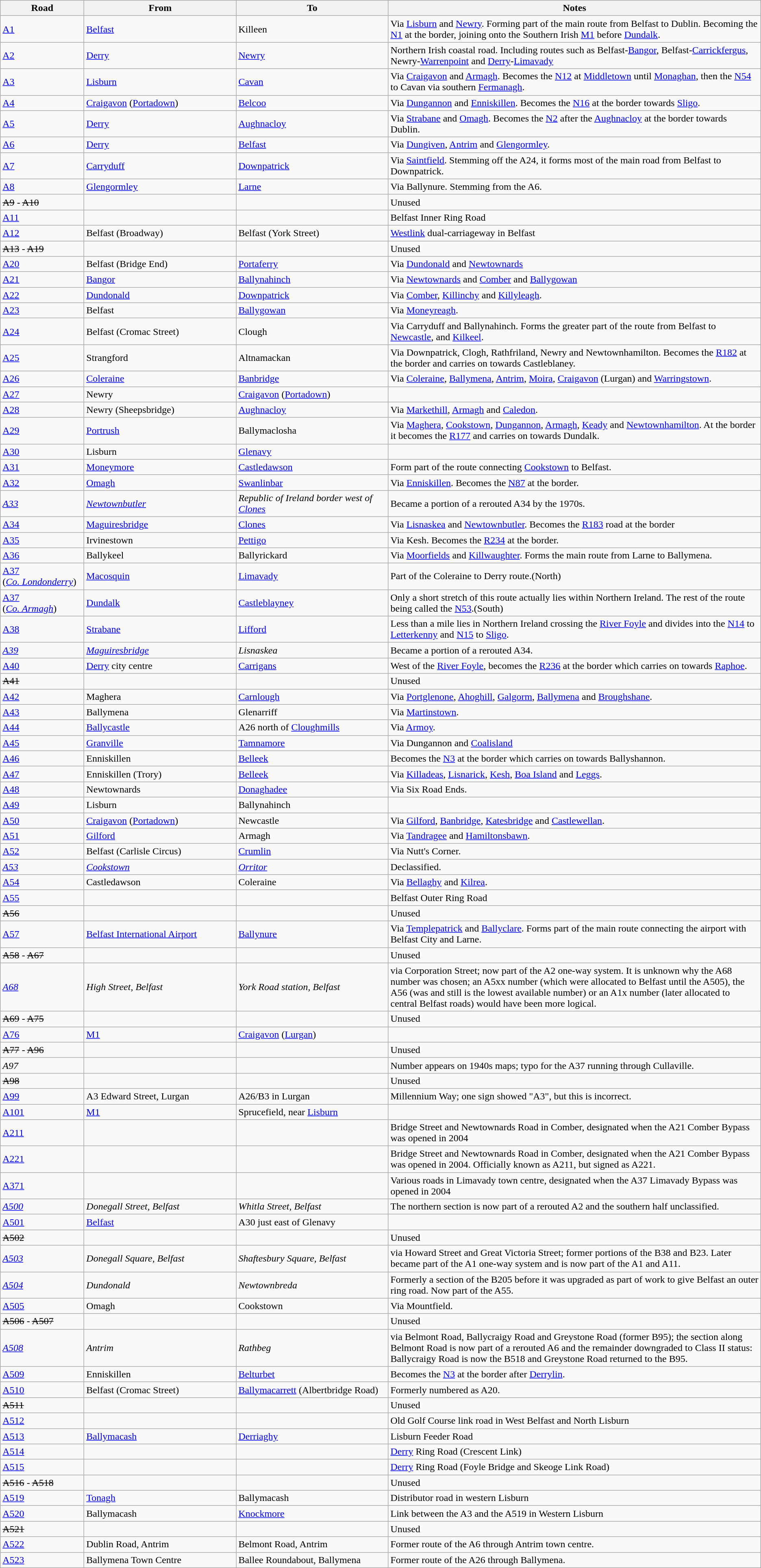<table class="wikitable">
<tr>
<th width=130px>Road</th>
<th width="20%">From</th>
<th width="20%">To</th>
<th>Notes</th>
</tr>
<tr>
<td> <a href='#'>A1</a></td>
<td><a href='#'>Belfast</a></td>
<td>Killeen</td>
<td>Via <a href='#'>Lisburn</a> and <a href='#'>Newry</a>. Forming part of the main route from Belfast to Dublin. Becoming the <a href='#'>N1</a> at the border, joining onto the Southern Irish <a href='#'>M1</a> before <a href='#'>Dundalk</a>.</td>
</tr>
<tr>
<td> <a href='#'>A2</a></td>
<td><a href='#'>Derry</a></td>
<td><a href='#'>Newry</a></td>
<td>Northern Irish coastal road. Including routes such as Belfast-<a href='#'>Bangor</a>, Belfast-<a href='#'>Carrickfergus</a>, Newry-<a href='#'>Warrenpoint</a> and <a href='#'>Derry</a>-<a href='#'>Limavady</a></td>
</tr>
<tr>
<td> <a href='#'>A3</a></td>
<td><a href='#'>Lisburn</a></td>
<td><a href='#'>Cavan</a></td>
<td>Via <a href='#'>Craigavon</a> and <a href='#'>Armagh</a>. Becomes the <a href='#'>N12</a> at <a href='#'>Middletown</a> until <a href='#'>Monaghan</a>, then the <a href='#'>N54</a> to Cavan via southern <a href='#'>Fermanagh</a>.</td>
</tr>
<tr>
<td> <a href='#'>A4</a></td>
<td><a href='#'>Craigavon</a> (<a href='#'>Portadown</a>)</td>
<td><a href='#'>Belcoo</a></td>
<td>Via <a href='#'>Dungannon</a> and <a href='#'>Enniskillen</a>. Becomes the <a href='#'>N16</a> at the border towards <a href='#'>Sligo</a>.</td>
</tr>
<tr>
<td> <a href='#'>A5</a></td>
<td><a href='#'>Derry</a></td>
<td><a href='#'>Aughnacloy</a></td>
<td>Via <a href='#'>Strabane</a> and <a href='#'>Omagh</a>. Becomes the <a href='#'>N2</a> after the <a href='#'>Aughnacloy</a> at the border towards Dublin.</td>
</tr>
<tr>
<td> <a href='#'>A6</a></td>
<td><a href='#'>Derry</a></td>
<td><a href='#'>Belfast</a></td>
<td>Via <a href='#'>Dungiven</a>, <a href='#'>Antrim</a> and <a href='#'>Glengormley</a>.</td>
</tr>
<tr>
<td> <a href='#'>A7</a></td>
<td><a href='#'>Carryduff</a></td>
<td><a href='#'>Downpatrick</a></td>
<td>Via <a href='#'>Saintfield</a>. Stemming off the A24, it forms most of the main road from Belfast to Downpatrick.</td>
</tr>
<tr>
<td> <a href='#'>A8</a></td>
<td><a href='#'>Glengormley</a></td>
<td><a href='#'>Larne</a></td>
<td>Via Ballynure. Stemming from the A6.</td>
</tr>
<tr>
<td><s>A9</s> - <s>A10</s></td>
<td></td>
<td></td>
<td>Unused</td>
</tr>
<tr>
<td> <a href='#'>A11</a></td>
<td></td>
<td></td>
<td>Belfast Inner Ring Road</td>
</tr>
<tr>
<td> <a href='#'>A12</a></td>
<td>Belfast (Broadway)</td>
<td>Belfast (York Street)</td>
<td><a href='#'>Westlink</a> dual-carriageway in Belfast</td>
</tr>
<tr>
<td><s>A13</s> - <s>A19</s></td>
<td></td>
<td></td>
<td>Unused</td>
</tr>
<tr>
<td> <a href='#'>A20</a></td>
<td>Belfast (Bridge End)</td>
<td><a href='#'>Portaferry</a></td>
<td>Via <a href='#'>Dundonald</a> and <a href='#'>Newtownards</a></td>
</tr>
<tr>
<td> <a href='#'>A21</a></td>
<td><a href='#'>Bangor</a></td>
<td><a href='#'>Ballynahinch</a></td>
<td>Via <a href='#'>Newtownards</a> and <a href='#'>Comber</a> and <a href='#'>Ballygowan</a></td>
</tr>
<tr>
<td> <a href='#'>A22</a></td>
<td><a href='#'>Dundonald</a></td>
<td><a href='#'>Downpatrick</a></td>
<td>Via <a href='#'>Comber</a>, <a href='#'>Killinchy</a> and <a href='#'>Killyleagh</a>.</td>
</tr>
<tr>
<td> <a href='#'>A23</a></td>
<td>Belfast</td>
<td><a href='#'>Ballygowan</a></td>
<td>Via <a href='#'>Moneyreagh</a>.</td>
</tr>
<tr>
<td> <a href='#'>A24</a></td>
<td>Belfast (Cromac Street)</td>
<td>Clough</td>
<td>Via Carryduff and Ballynahinch. Forms the greater part of the route from Belfast to <a href='#'>Newcastle</a>, and <a href='#'>Kilkeel</a>.</td>
</tr>
<tr>
<td> <a href='#'>A25</a></td>
<td>Strangford</td>
<td>Altnamackan</td>
<td>Via Downpatrick, Clogh, Rathfriland, Newry and Newtownhamilton. Becomes the <a href='#'>R182</a> at the border and carries on towards Castleblaney.</td>
</tr>
<tr>
<td> <a href='#'>A26</a></td>
<td><a href='#'>Coleraine</a></td>
<td><a href='#'>Banbridge</a></td>
<td>Via <a href='#'>Coleraine</a>, <a href='#'>Ballymena</a>, <a href='#'>Antrim</a>, <a href='#'>Moira</a>, <a href='#'>Craigavon</a> (Lurgan) and <a href='#'>Warringstown</a>.</td>
</tr>
<tr>
<td> <a href='#'>A27</a></td>
<td>Newry</td>
<td><a href='#'>Craigavon</a> (<a href='#'>Portadown</a>)</td>
<td></td>
</tr>
<tr>
<td> <a href='#'>A28</a></td>
<td>Newry (Sheepsbridge)</td>
<td><a href='#'>Aughnacloy</a></td>
<td>Via <a href='#'>Markethill</a>, <a href='#'>Armagh</a> and <a href='#'>Caledon</a>.</td>
</tr>
<tr>
<td> <a href='#'>A29</a></td>
<td><a href='#'>Portrush</a></td>
<td>Ballymaclosha</td>
<td>Via <a href='#'>Maghera</a>, <a href='#'>Cookstown</a>, <a href='#'>Dungannon</a>, <a href='#'>Armagh</a>, <a href='#'>Keady</a> and <a href='#'>Newtownhamilton</a>. At the border it becomes the <a href='#'>R177</a> and carries on towards Dundalk.</td>
</tr>
<tr>
<td> <a href='#'>A30</a></td>
<td>Lisburn</td>
<td><a href='#'>Glenavy</a></td>
<td></td>
</tr>
<tr>
<td> <a href='#'>A31</a></td>
<td><a href='#'>Moneymore</a></td>
<td><a href='#'>Castledawson</a></td>
<td>Form part of the route connecting <a href='#'>Cookstown</a> to Belfast.</td>
</tr>
<tr>
<td> <a href='#'>A32</a></td>
<td><a href='#'>Omagh</a></td>
<td><a href='#'>Swanlinbar</a></td>
<td>Via <a href='#'>Enniskillen</a>. Becomes the <a href='#'>N87</a> at the border.</td>
</tr>
<tr>
<td> <em><a href='#'>A33</a></em></td>
<td><em><a href='#'>Newtownbutler</a></em></td>
<td><em>Republic of Ireland border west of <a href='#'>Clones</a></em></td>
<td>Became a portion of a rerouted A34 by the 1970s.</td>
</tr>
<tr>
<td> <a href='#'>A34</a></td>
<td><a href='#'>Maguiresbridge</a></td>
<td><a href='#'>Clones</a></td>
<td>Via <a href='#'>Lisnaskea</a> and <a href='#'>Newtownbutler</a>. Becomes the <a href='#'>R183</a> road at the border</td>
</tr>
<tr>
<td> <a href='#'>A35</a></td>
<td>Irvinestown</td>
<td><a href='#'>Pettigo</a></td>
<td>Via Kesh. Becomes the <a href='#'>R234</a> at the border.</td>
</tr>
<tr>
<td> <a href='#'>A36</a></td>
<td>Ballykeel</td>
<td>Ballyrickard</td>
<td>Via <a href='#'>Moorfields</a> and <a href='#'>Killwaughter</a>. Forms the main route from Larne to Ballymena.</td>
</tr>
<tr>
<td> <a href='#'>A37</a><br>(<em><a href='#'>Co. Londonderry</a></em>)</td>
<td><a href='#'>Macosquin</a></td>
<td><a href='#'>Limavady</a></td>
<td>Part of the Coleraine to Derry route.(North)</td>
</tr>
<tr>
<td> <a href='#'>A37</a><br>(<em><a href='#'>Co. Armagh</a></em>)</td>
<td><a href='#'>Dundalk</a></td>
<td><a href='#'>Castleblayney</a></td>
<td>Only a short stretch of this route actually lies within Northern Ireland. The rest of the route being called the <a href='#'>N53</a>.(South)</td>
</tr>
<tr>
<td> <a href='#'>A38</a></td>
<td><a href='#'>Strabane</a></td>
<td><a href='#'>Lifford</a></td>
<td>Less than a mile lies in Northern Ireland crossing the <a href='#'>River Foyle</a> and divides into the <a href='#'>N14</a> to <a href='#'>Letterkenny</a> and <a href='#'>N15</a> to <a href='#'>Sligo</a>.</td>
</tr>
<tr>
<td> <em><a href='#'>A39</a></em></td>
<td><em><a href='#'>Maguiresbridge</a></em></td>
<td><em>Lisnaskea</em></td>
<td>Became a portion of a rerouted A34.</td>
</tr>
<tr>
<td> <a href='#'>A40</a></td>
<td><a href='#'>Derry</a> city centre</td>
<td><a href='#'>Carrigans</a></td>
<td>West of the <a href='#'>River Foyle</a>, becomes the <a href='#'>R236</a> at the border which carries on towards <a href='#'>Raphoe</a>.</td>
</tr>
<tr>
<td><s>A41</s></td>
<td></td>
<td></td>
<td>Unused</td>
</tr>
<tr>
<td> <a href='#'>A42</a></td>
<td>Maghera</td>
<td><a href='#'>Carnlough</a></td>
<td>Via <a href='#'>Portglenone</a>, <a href='#'>Ahoghill</a>, <a href='#'>Galgorm</a>, <a href='#'>Ballymena</a> and <a href='#'>Broughshane</a>.</td>
</tr>
<tr>
<td> <a href='#'>A43</a></td>
<td>Ballymena</td>
<td>Glenarriff</td>
<td>Via <a href='#'>Martinstown</a>.</td>
</tr>
<tr>
<td> <a href='#'>A44</a></td>
<td><a href='#'>Ballycastle</a></td>
<td>A26 north of <a href='#'>Cloughmills</a></td>
<td>Via <a href='#'>Armoy</a>.</td>
</tr>
<tr>
<td> <a href='#'>A45</a></td>
<td><a href='#'>Granville</a></td>
<td><a href='#'>Tamnamore</a></td>
<td>Via Dungannon and <a href='#'>Coalisland</a></td>
</tr>
<tr>
<td> <a href='#'>A46</a></td>
<td>Enniskillen</td>
<td><a href='#'>Belleek</a></td>
<td>Becomes the <a href='#'>N3</a> at the border which carries on towards Ballyshannon.</td>
</tr>
<tr>
<td> <a href='#'>A47</a></td>
<td>Enniskillen (Trory)</td>
<td><a href='#'>Belleek</a></td>
<td>Via <a href='#'>Killadeas</a>, <a href='#'>Lisnarick</a>, <a href='#'>Kesh</a>, <a href='#'>Boa Island</a> and <a href='#'>Leggs</a>.</td>
</tr>
<tr>
<td> <a href='#'>A48</a></td>
<td>Newtownards</td>
<td><a href='#'>Donaghadee</a></td>
<td>Via Six Road Ends.</td>
</tr>
<tr>
<td> <a href='#'>A49</a></td>
<td>Lisburn</td>
<td>Ballynahinch</td>
<td></td>
</tr>
<tr>
<td> <a href='#'>A50</a></td>
<td><a href='#'>Craigavon</a> (<a href='#'>Portadown</a>)</td>
<td>Newcastle</td>
<td>Via <a href='#'>Gilford</a>, <a href='#'>Banbridge</a>, <a href='#'>Katesbridge</a> and <a href='#'>Castlewellan</a>.</td>
</tr>
<tr>
<td> <a href='#'>A51</a></td>
<td><a href='#'>Gilford</a></td>
<td>Armagh</td>
<td>Via <a href='#'>Tandragee</a> and <a href='#'>Hamiltonsbawn</a>.</td>
</tr>
<tr>
<td> <a href='#'>A52</a></td>
<td>Belfast (Carlisle Circus)</td>
<td><a href='#'>Crumlin</a></td>
<td>Via Nutt's Corner.</td>
</tr>
<tr>
<td> <em><a href='#'>A53</a></em></td>
<td><em><a href='#'>Cookstown</a></em></td>
<td><em><a href='#'>Orritor</a></em></td>
<td>Declassified.</td>
</tr>
<tr>
<td> <a href='#'>A54</a></td>
<td>Castledawson</td>
<td>Coleraine</td>
<td>Via <a href='#'>Bellaghy</a> and <a href='#'>Kilrea</a>.</td>
</tr>
<tr>
<td> <a href='#'>A55</a></td>
<td></td>
<td></td>
<td>Belfast Outer Ring Road</td>
</tr>
<tr>
<td><s>A56</s></td>
<td></td>
<td></td>
<td>Unused</td>
</tr>
<tr>
<td> <a href='#'>A57</a></td>
<td><a href='#'>Belfast International Airport</a></td>
<td><a href='#'>Ballynure</a></td>
<td>Via <a href='#'>Templepatrick</a> and <a href='#'>Ballyclare</a>. Forms part of the main route connecting the airport with Belfast City and Larne.</td>
</tr>
<tr>
<td><s>A58</s> - <s>A67</s></td>
<td></td>
<td></td>
<td>Unused</td>
</tr>
<tr>
<td><em> <a href='#'>A68</a></em></td>
<td><em>High Street, Belfast</em></td>
<td><em>York Road station, Belfast</em></td>
<td>via Corporation Street; now part of the A2 one-way system. It is unknown why the A68 number was chosen; an A5xx number (which were allocated to Belfast until the A505), the A56 (was and still is the lowest available number) or an A1x number (later allocated to central Belfast roads) would have been more logical.</td>
</tr>
<tr>
<td><s>A69</s> - <s>A75</s></td>
<td></td>
<td></td>
<td>Unused</td>
</tr>
<tr>
<td> <a href='#'>A76</a></td>
<td><a href='#'>M1</a></td>
<td><a href='#'>Craigavon</a> (<a href='#'>Lurgan</a>)</td>
<td></td>
</tr>
<tr>
<td><s>A77</s> - <s>A96</s></td>
<td></td>
<td></td>
<td>Unused</td>
</tr>
<tr>
<td> <em>A97</em></td>
<td></td>
<td></td>
<td>Number appears on 1940s maps; typo for the A37 running through Cullaville.</td>
</tr>
<tr>
<td><s>A98</s></td>
<td></td>
<td></td>
<td>Unused</td>
</tr>
<tr>
<td> <a href='#'>A99</a></td>
<td>A3 Edward Street, Lurgan</td>
<td>A26/B3 in Lurgan</td>
<td>Millennium Way; one sign showed "A3", but this is incorrect.</td>
</tr>
<tr>
<td> <a href='#'>A101</a></td>
<td><a href='#'>M1</a></td>
<td>Sprucefield, near <a href='#'>Lisburn</a></td>
<td></td>
</tr>
<tr>
<td> <a href='#'>A211</a></td>
<td></td>
<td></td>
<td>Bridge Street and Newtownards Road in Comber, designated when the A21 Comber Bypass was opened in 2004</td>
</tr>
<tr>
<td> <a href='#'>A221</a></td>
<td></td>
<td></td>
<td>Bridge Street and Newtownards Road in Comber, designated when the A21 Comber Bypass was opened in 2004. Officially known as A211, but signed as A221.</td>
</tr>
<tr>
<td> <a href='#'>A371</a></td>
<td></td>
<td></td>
<td>Various roads in Limavady town centre, designated when the A37 Limavady Bypass was opened in 2004</td>
</tr>
<tr>
<td> <em><a href='#'>A500</a></em></td>
<td><em>Donegall Street, Belfast</em></td>
<td><em>Whitla Street, Belfast</em></td>
<td>The northern section is now part of a rerouted A2 and the southern half unclassified.</td>
</tr>
<tr>
<td> <a href='#'>A501</a></td>
<td><a href='#'>Belfast</a></td>
<td>A30 just east of Glenavy</td>
<td></td>
</tr>
<tr>
<td><s>A502</s></td>
<td></td>
<td></td>
<td>Unused</td>
</tr>
<tr>
<td> <em><a href='#'>A503</a></em></td>
<td><em>Donegall Square, Belfast</em></td>
<td><em>Shaftesbury Square, Belfast</em></td>
<td>via Howard Street and Great Victoria Street; former portions of the B38 and B23. Later became part of the A1 one-way system and is now part of the A1 and A11.</td>
</tr>
<tr>
<td> <em><a href='#'>A504</a></em></td>
<td><em>Dundonald</em></td>
<td><em>Newtownbreda</em></td>
<td>Formerly a section of the B205 before it was upgraded as part of work to give Belfast an outer ring road. Now part of the A55.</td>
</tr>
<tr>
<td> <a href='#'>A505</a></td>
<td>Omagh</td>
<td>Cookstown</td>
<td>Via Mountfield.</td>
</tr>
<tr>
<td><s>A506</s> - <s>A507</s></td>
<td></td>
<td></td>
<td>Unused</td>
</tr>
<tr>
<td> <em><a href='#'>A508</a></em></td>
<td><em>Antrim</em></td>
<td><em>Rathbeg</em></td>
<td>via Belmont Road, Ballycraigy Road and Greystone Road (former B95); the section along Belmont Road is now part of a rerouted A6 and the remainder downgraded to Class II status: Ballycraigy Road is now the B518 and Greystone Road returned to the B95.</td>
</tr>
<tr>
<td> <a href='#'>A509</a></td>
<td>Enniskillen</td>
<td><a href='#'>Belturbet</a></td>
<td>Becomes the <a href='#'>N3</a> at the border after <a href='#'>Derrylin</a>.</td>
</tr>
<tr>
<td> <a href='#'>A510</a></td>
<td>Belfast (Cromac Street)</td>
<td><a href='#'>Ballymacarrett</a> (Albertbridge Road)</td>
<td>Formerly numbered as A20.</td>
</tr>
<tr>
<td><s>A511</s></td>
<td></td>
<td></td>
<td>Unused</td>
</tr>
<tr>
<td> <a href='#'>A512</a></td>
<td></td>
<td></td>
<td>Old Golf Course link road in West Belfast and North Lisburn</td>
</tr>
<tr>
<td> <a href='#'>A513</a></td>
<td><a href='#'>Ballymacash</a></td>
<td><a href='#'>Derriaghy</a></td>
<td>Lisburn Feeder Road</td>
</tr>
<tr>
<td> <a href='#'>A514</a></td>
<td></td>
<td></td>
<td><a href='#'>Derry</a> Ring Road (Crescent Link)</td>
</tr>
<tr>
<td> <a href='#'>A515</a></td>
<td></td>
<td></td>
<td><a href='#'>Derry</a> Ring Road (Foyle Bridge and Skeoge Link Road)</td>
</tr>
<tr>
<td><s>A516</s> - <s>A518</s></td>
<td></td>
<td></td>
<td>Unused</td>
</tr>
<tr>
<td> <a href='#'>A519</a></td>
<td><a href='#'>Tonagh</a></td>
<td>Ballymacash</td>
<td>Distributor road in western Lisburn</td>
</tr>
<tr>
<td> <a href='#'>A520</a></td>
<td>Ballymacash</td>
<td><a href='#'>Knockmore</a></td>
<td>Link between the A3 and the A519 in Western Lisburn</td>
</tr>
<tr>
<td><s>A521</s></td>
<td></td>
<td></td>
<td>Unused</td>
</tr>
<tr>
<td> <a href='#'>A522</a></td>
<td>Dublin Road, Antrim</td>
<td>Belmont Road, Antrim</td>
<td>Former route of the A6 through Antrim town centre.</td>
</tr>
<tr>
<td> <a href='#'>A523</a></td>
<td>Ballymena Town Centre</td>
<td>Ballee Roundabout, Ballymena</td>
<td>Former route of the A26 through Ballymena.</td>
</tr>
</table>
